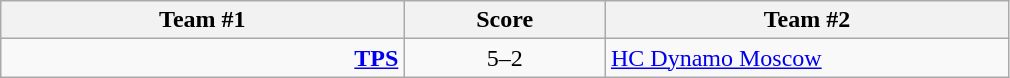<table class="wikitable" style="text-align: center;">
<tr>
<th width=22%>Team #1</th>
<th width=11%>Score</th>
<th width=22%>Team #2</th>
</tr>
<tr>
<td style="text-align: right;"><strong><a href='#'>TPS</a></strong> </td>
<td>5–2</td>
<td style="text-align: left;"> <a href='#'>HC Dynamo Moscow</a></td>
</tr>
</table>
